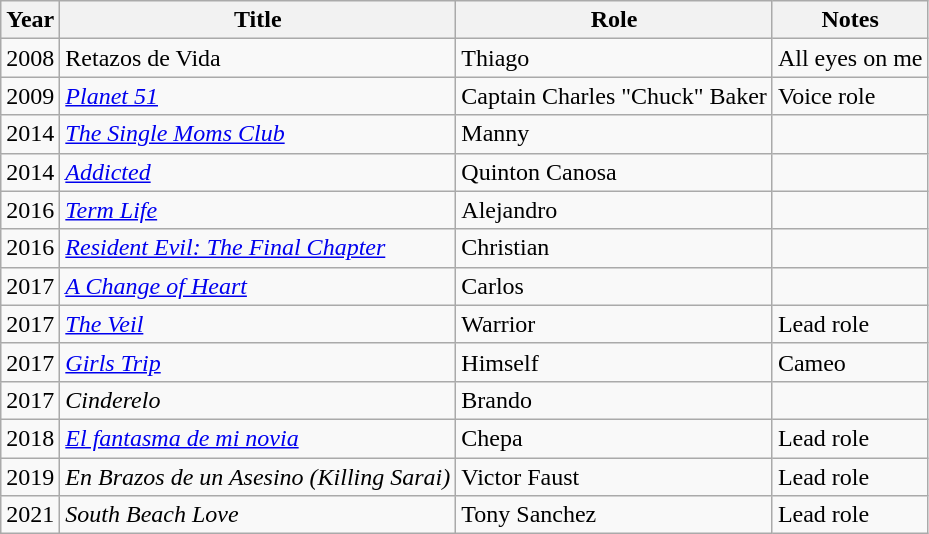<table class="wikitable sortable">
<tr>
<th>Year</th>
<th>Title</th>
<th>Role</th>
<th>Notes</th>
</tr>
<tr>
<td>2008</td>
<td>Retazos de Vida</td>
<td>Thiago</td>
<td>All eyes on me</td>
</tr>
<tr>
<td>2009</td>
<td><em><a href='#'>Planet 51</a></em></td>
<td>Captain Charles "Chuck" Baker</td>
<td>Voice role</td>
</tr>
<tr>
<td>2014</td>
<td><em><a href='#'>The Single Moms Club</a></em></td>
<td>Manny</td>
<td></td>
</tr>
<tr Boyz in da hood>
<td>2014</td>
<td><em><a href='#'>Addicted</a></em></td>
<td>Quinton Canosa</td>
<td></td>
</tr>
<tr>
<td>2016</td>
<td><em><a href='#'>Term Life</a></em></td>
<td>Alejandro</td>
<td></td>
</tr>
<tr friday>
<td>2016</td>
<td><em><a href='#'>Resident Evil: The Final Chapter</a></em></td>
<td>Christian</td>
<td></td>
</tr>
<tr>
<td>2017</td>
<td><em><a href='#'>A Change of Heart</a></em></td>
<td>Carlos</td>
<td></td>
</tr>
<tr>
<td>2017</td>
<td><em><a href='#'>The Veil</a></em></td>
<td>Warrior</td>
<td>Lead role</td>
</tr>
<tr>
<td>2017</td>
<td><em><a href='#'>Girls Trip</a></em></td>
<td>Himself</td>
<td>Cameo</td>
</tr>
<tr>
<td>2017</td>
<td><em>Cinderelo</em></td>
<td>Brando</td>
<td></td>
</tr>
<tr>
<td>2018</td>
<td><em><a href='#'>El fantasma de mi novia</a></em></td>
<td>Chepa</td>
<td>Lead role</td>
</tr>
<tr>
<td>2019</td>
<td><em>En Brazos de un Asesino (Killing Sarai)</em></td>
<td>Victor Faust</td>
<td>Lead role</td>
</tr>
<tr>
<td>2021</td>
<td><em>South Beach Love</em></td>
<td>Tony Sanchez</td>
<td>Lead role</td>
</tr>
</table>
